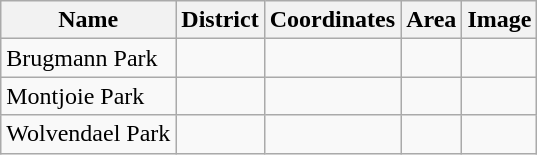<table class="wikitable sortable">
<tr>
<th>Name</th>
<th>District</th>
<th>Coordinates</th>
<th>Area</th>
<th>Image</th>
</tr>
<tr>
<td>Brugmann Park</td>
<td></td>
<td></td>
<td></td>
<td></td>
</tr>
<tr>
<td>Montjoie Park</td>
<td></td>
<td></td>
<td></td>
<td></td>
</tr>
<tr>
<td>Wolvendael Park</td>
<td></td>
<td></td>
<td></td>
<td></td>
</tr>
</table>
